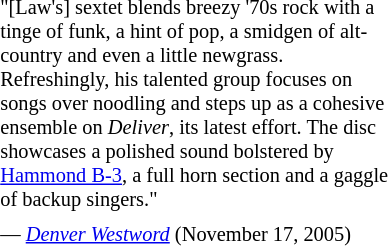<table class="toccolours" style="float: right; margin-left: 1em; margin-right: 2em; font-size: 85%; background:offwhite; color:black; width:20em; max-width: 40%;" cellspacing="5">
<tr>
<td style="text-align: left;">"[Law's] sextet blends breezy '70s rock with a tinge of funk, a hint of pop, a smidgen of alt-country and even a little newgrass. Refreshingly, his talented group focuses on songs over noodling and steps up as a cohesive ensemble on <em>Deliver</em>, its latest effort. The disc showcases a polished sound bolstered by <a href='#'>Hammond B-3</a>, a full horn section and a gaggle of backup singers."</td>
</tr>
<tr>
<td style="text-align: left;">— <em><a href='#'>Denver Westword</a></em> (November 17, 2005)</td>
</tr>
</table>
